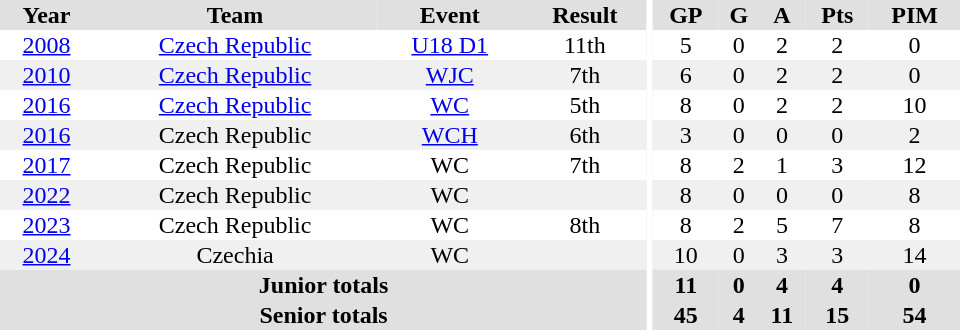<table border="0" cellpadding="1" cellspacing="0" ID="Table3" style="text-align:center; width:40em">
<tr ALIGN="center" bgcolor="#e0e0e0">
<th>Year</th>
<th>Team</th>
<th>Event</th>
<th>Result</th>
<th rowspan="99" bgcolor="#ffffff"></th>
<th>GP</th>
<th>G</th>
<th>A</th>
<th>Pts</th>
<th>PIM</th>
</tr>
<tr>
<td><a href='#'>2008</a></td>
<td><a href='#'>Czech Republic</a></td>
<td><a href='#'>U18 D1</a></td>
<td>11th</td>
<td>5</td>
<td>0</td>
<td>2</td>
<td>2</td>
<td>0</td>
</tr>
<tr bgcolor="#f0f0f0">
<td><a href='#'>2010</a></td>
<td><a href='#'>Czech Republic</a></td>
<td><a href='#'>WJC</a></td>
<td>7th</td>
<td>6</td>
<td>0</td>
<td>2</td>
<td>2</td>
<td>0</td>
</tr>
<tr>
<td><a href='#'>2016</a></td>
<td><a href='#'>Czech Republic</a></td>
<td><a href='#'>WC</a></td>
<td>5th</td>
<td>8</td>
<td>0</td>
<td>2</td>
<td>2</td>
<td>10</td>
</tr>
<tr bgcolor="#f0f0f0">
<td><a href='#'>2016</a></td>
<td>Czech Republic</td>
<td><a href='#'>WCH</a></td>
<td>6th</td>
<td>3</td>
<td>0</td>
<td>0</td>
<td>0</td>
<td>2</td>
</tr>
<tr>
<td><a href='#'>2017</a></td>
<td>Czech Republic</td>
<td>WC</td>
<td>7th</td>
<td>8</td>
<td>2</td>
<td>1</td>
<td>3</td>
<td>12</td>
</tr>
<tr bgcolor="#f0f0f0">
<td><a href='#'>2022</a></td>
<td>Czech Republic</td>
<td>WC</td>
<td></td>
<td>8</td>
<td>0</td>
<td>0</td>
<td>0</td>
<td>8</td>
</tr>
<tr>
<td><a href='#'>2023</a></td>
<td>Czech Republic</td>
<td>WC</td>
<td>8th</td>
<td>8</td>
<td>2</td>
<td>5</td>
<td>7</td>
<td>8</td>
</tr>
<tr bgcolor="#f0f0f0">
<td><a href='#'>2024</a></td>
<td>Czechia</td>
<td>WC</td>
<td></td>
<td>10</td>
<td>0</td>
<td>3</td>
<td>3</td>
<td>14</td>
</tr>
<tr bgcolor="#e0e0e0">
<th colspan="4">Junior totals</th>
<th>11</th>
<th>0</th>
<th>4</th>
<th>4</th>
<th>0</th>
</tr>
<tr bgcolor="#e0e0e0">
<th colspan="4">Senior totals</th>
<th>45</th>
<th>4</th>
<th>11</th>
<th>15</th>
<th>54</th>
</tr>
</table>
